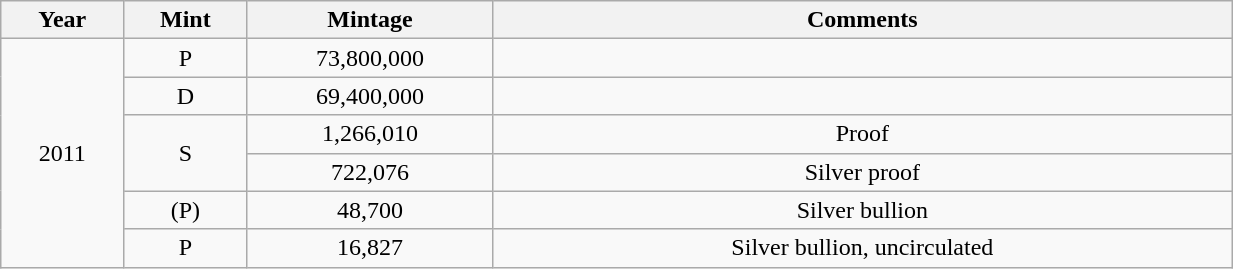<table class="wikitable sortable" style="min-width:65%; text-align:center;">
<tr>
<th width="10%">Year</th>
<th width="10%">Mint</th>
<th width="20%">Mintage</th>
<th width="60%">Comments</th>
</tr>
<tr>
<td rowspan="6">2011</td>
<td>P</td>
<td>73,800,000</td>
<td></td>
</tr>
<tr>
<td>D</td>
<td>69,400,000</td>
<td></td>
</tr>
<tr>
<td rowspan="2">S</td>
<td>1,266,010</td>
<td>Proof</td>
</tr>
<tr>
<td>722,076</td>
<td>Silver proof</td>
</tr>
<tr>
<td>(P)</td>
<td>48,700</td>
<td>Silver bullion</td>
</tr>
<tr>
<td>P</td>
<td>16,827</td>
<td>Silver bullion, uncirculated</td>
</tr>
</table>
